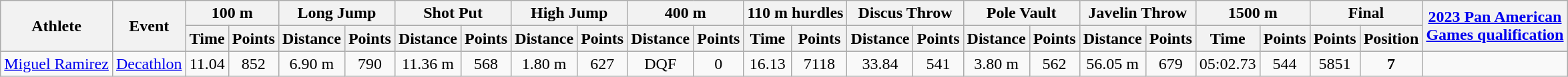<table class="wikitable" font-size: 75%>
<tr>
<th rowspan="2">Athlete</th>
<th rowspan="2">Event</th>
<th colspan="2">100 m</th>
<th colspan="2">Long Jump</th>
<th colspan="2">Shot Put</th>
<th colspan="2">High Jump</th>
<th colspan="2">400 m</th>
<th style="white-space: nowrap;" colspan="2">110 m hurdles</th>
<th colspan="2">Discus Throw</th>
<th colspan="2">Pole Vault</th>
<th colspan="2">Javelin Throw</th>
<th colspan="2">1500 m</th>
<th colspan="2">Final</th>
<th style="white-space: nowrap;" rowspan="2"><a href='#'>2023 Pan American <br> Games qualification</a></th>
</tr>
<tr>
<th>Time</th>
<th>Points</th>
<th>Distance</th>
<th>Points</th>
<th>Distance</th>
<th>Points</th>
<th>Distance</th>
<th>Points</th>
<th>Distance</th>
<th>Points</th>
<th>Time</th>
<th>Points</th>
<th>Distance</th>
<th>Points</th>
<th>Distance</th>
<th>Points</th>
<th>Distance</th>
<th>Points</th>
<th>Time</th>
<th>Points</th>
<th>Points</th>
<th>Position</th>
</tr>
<tr align="center">
<td style="white-space: nowrap;" align="left"><a href='#'>Miguel Ramirez</a></td>
<td style="white-space: nowrap;" align="left"><a href='#'>Decathlon</a></td>
<td>11.04</td>
<td>852</td>
<td>6.90 m</td>
<td>790</td>
<td>11.36 m</td>
<td>568</td>
<td>1.80 m</td>
<td>627</td>
<td>DQF</td>
<td>0</td>
<td>16.13</td>
<td>7118</td>
<td>33.84</td>
<td>541</td>
<td>3.80 m</td>
<td>562</td>
<td>56.05 m</td>
<td>679</td>
<td>05:02.73</td>
<td>544</td>
<td>5851</td>
<td><strong>7</strong></td>
<td></td>
</tr>
</table>
